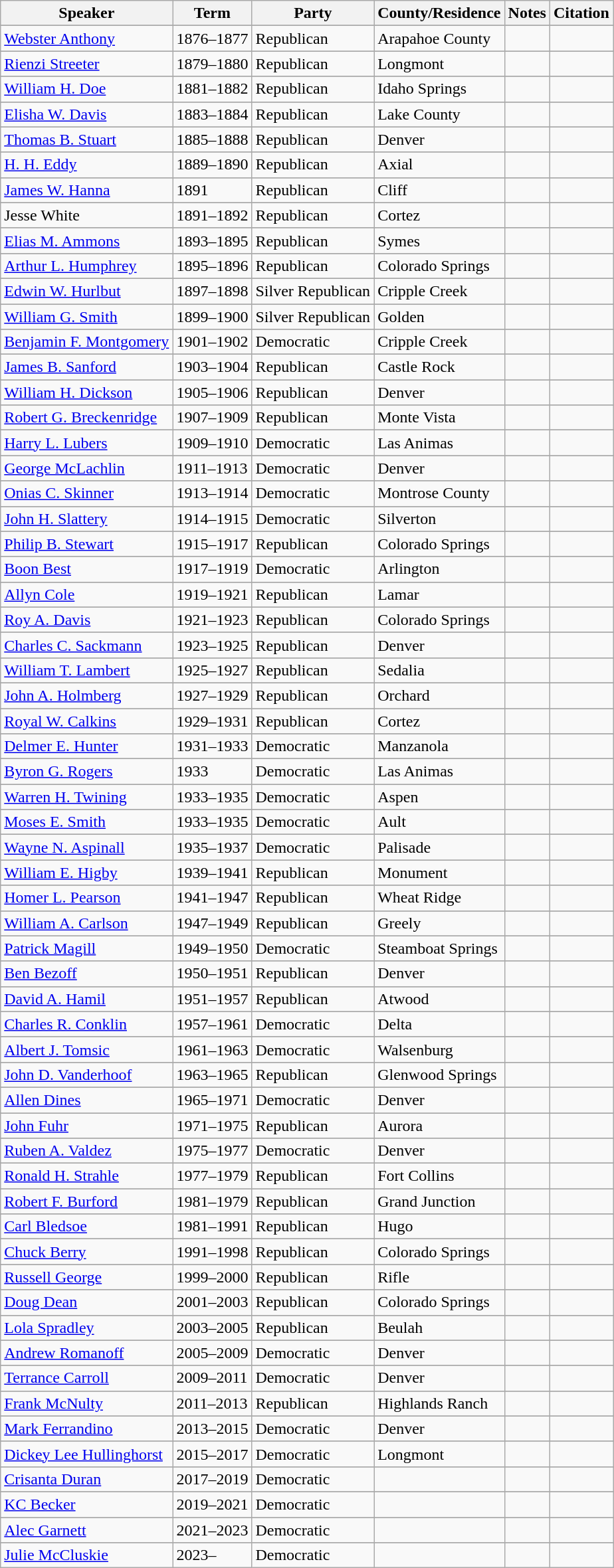<table class="wikitable sortable">
<tr>
<th>Speaker</th>
<th>Term</th>
<th>Party</th>
<th>County/Residence</th>
<th>Notes</th>
<th>Citation</th>
</tr>
<tr>
</tr>
<tr>
<td><a href='#'>Webster Anthony</a></td>
<td>1876–1877</td>
<td>Republican</td>
<td>Arapahoe County</td>
<td></td>
<td></td>
</tr>
<tr>
</tr>
<tr>
<td><a href='#'>Rienzi Streeter</a></td>
<td>1879–1880</td>
<td>Republican</td>
<td>Longmont</td>
<td></td>
<td></td>
</tr>
<tr>
</tr>
<tr>
<td><a href='#'>William H. Doe</a></td>
<td>1881–1882</td>
<td>Republican</td>
<td>Idaho Springs</td>
<td></td>
<td></td>
</tr>
<tr>
</tr>
<tr>
<td><a href='#'>Elisha W. Davis</a></td>
<td>1883–1884</td>
<td>Republican</td>
<td>Lake County</td>
<td></td>
<td></td>
</tr>
<tr>
</tr>
<tr>
<td><a href='#'>Thomas B. Stuart</a></td>
<td>1885–1888</td>
<td>Republican</td>
<td>Denver</td>
<td></td>
<td></td>
</tr>
<tr>
</tr>
<tr>
<td><a href='#'>H. H. Eddy</a></td>
<td>1889–1890</td>
<td>Republican</td>
<td>Axial</td>
<td></td>
<td></td>
</tr>
<tr>
</tr>
<tr>
<td><a href='#'>James W. Hanna</a></td>
<td>1891</td>
<td>Republican</td>
<td>Cliff</td>
<td></td>
<td></td>
</tr>
<tr>
</tr>
<tr>
<td>Jesse White</td>
<td>1891–1892</td>
<td>Republican</td>
<td>Cortez</td>
<td></td>
<td></td>
</tr>
<tr>
</tr>
<tr>
<td><a href='#'>Elias M. Ammons</a></td>
<td>1893–1895</td>
<td>Republican</td>
<td>Symes</td>
<td></td>
<td></td>
</tr>
<tr>
</tr>
<tr>
<td><a href='#'>Arthur L. Humphrey</a></td>
<td>1895–1896</td>
<td>Republican</td>
<td>Colorado Springs</td>
<td></td>
<td></td>
</tr>
<tr>
</tr>
<tr>
<td><a href='#'>Edwin W. Hurlbut</a></td>
<td>1897–1898</td>
<td>Silver Republican</td>
<td>Cripple Creek</td>
<td></td>
<td></td>
</tr>
<tr>
</tr>
<tr>
<td><a href='#'>William G. Smith</a></td>
<td>1899–1900</td>
<td>Silver Republican</td>
<td>Golden</td>
<td></td>
<td></td>
</tr>
<tr>
</tr>
<tr>
<td><a href='#'>Benjamin F. Montgomery</a></td>
<td>1901–1902</td>
<td>Democratic</td>
<td>Cripple Creek</td>
<td></td>
<td></td>
</tr>
<tr>
</tr>
<tr>
<td><a href='#'>James B. Sanford</a></td>
<td>1903–1904</td>
<td>Republican</td>
<td>Castle Rock</td>
<td></td>
<td></td>
</tr>
<tr>
</tr>
<tr>
<td><a href='#'>William H. Dickson</a></td>
<td>1905–1906</td>
<td>Republican</td>
<td>Denver</td>
<td></td>
<td></td>
</tr>
<tr>
</tr>
<tr>
<td><a href='#'>Robert G. Breckenridge</a></td>
<td>1907–1909</td>
<td>Republican</td>
<td>Monte Vista</td>
<td></td>
<td></td>
</tr>
<tr>
</tr>
<tr>
<td><a href='#'>Harry L. Lubers</a></td>
<td>1909–1910</td>
<td>Democratic</td>
<td>Las Animas</td>
<td></td>
<td></td>
</tr>
<tr>
</tr>
<tr>
<td><a href='#'>George McLachlin</a></td>
<td>1911–1913</td>
<td>Democratic</td>
<td>Denver</td>
<td></td>
<td></td>
</tr>
<tr>
</tr>
<tr>
<td><a href='#'>Onias C. Skinner</a></td>
<td>1913–1914</td>
<td>Democratic</td>
<td>Montrose County</td>
<td></td>
<td></td>
</tr>
<tr>
</tr>
<tr>
<td><a href='#'>John H. Slattery</a></td>
<td>1914–1915</td>
<td>Democratic</td>
<td>Silverton</td>
<td></td>
<td></td>
</tr>
<tr>
</tr>
<tr>
<td><a href='#'>Philip B. Stewart</a></td>
<td>1915–1917</td>
<td>Republican</td>
<td>Colorado Springs</td>
<td></td>
<td></td>
</tr>
<tr>
</tr>
<tr>
<td><a href='#'>Boon Best</a></td>
<td>1917–1919</td>
<td>Democratic</td>
<td>Arlington</td>
<td></td>
<td></td>
</tr>
<tr>
</tr>
<tr>
<td><a href='#'>Allyn Cole</a></td>
<td>1919–1921</td>
<td>Republican</td>
<td>Lamar</td>
<td></td>
<td></td>
</tr>
<tr>
</tr>
<tr>
<td><a href='#'>Roy A. Davis</a></td>
<td>1921–1923</td>
<td>Republican</td>
<td>Colorado Springs</td>
<td></td>
<td></td>
</tr>
<tr>
</tr>
<tr>
<td><a href='#'>Charles C. Sackmann</a></td>
<td>1923–1925</td>
<td>Republican</td>
<td>Denver</td>
<td></td>
<td></td>
</tr>
<tr>
</tr>
<tr>
<td><a href='#'>William T. Lambert</a></td>
<td>1925–1927</td>
<td>Republican</td>
<td>Sedalia</td>
<td></td>
<td></td>
</tr>
<tr>
</tr>
<tr>
<td><a href='#'>John A. Holmberg</a></td>
<td>1927–1929</td>
<td>Republican</td>
<td>Orchard</td>
<td></td>
<td></td>
</tr>
<tr>
</tr>
<tr>
<td><a href='#'>Royal W. Calkins</a></td>
<td>1929–1931</td>
<td>Republican</td>
<td>Cortez</td>
<td></td>
<td></td>
</tr>
<tr>
</tr>
<tr>
<td><a href='#'>Delmer E. Hunter</a></td>
<td>1931–1933</td>
<td>Democratic</td>
<td>Manzanola</td>
<td></td>
<td></td>
</tr>
<tr>
</tr>
<tr>
<td><a href='#'>Byron G. Rogers</a></td>
<td>1933</td>
<td>Democratic</td>
<td>Las Animas</td>
<td></td>
<td></td>
</tr>
<tr>
</tr>
<tr>
<td><a href='#'>Warren H. Twining</a></td>
<td>1933–1935</td>
<td>Democratic</td>
<td>Aspen</td>
<td></td>
<td></td>
</tr>
<tr>
</tr>
<tr>
<td><a href='#'>Moses E. Smith</a></td>
<td>1933–1935</td>
<td>Democratic</td>
<td>Ault</td>
<td></td>
<td></td>
</tr>
<tr>
</tr>
<tr>
<td><a href='#'>Wayne N. Aspinall</a></td>
<td>1935–1937</td>
<td>Democratic</td>
<td>Palisade</td>
<td></td>
<td></td>
</tr>
<tr>
</tr>
<tr>
<td><a href='#'>William E. Higby</a></td>
<td>1939–1941</td>
<td>Republican</td>
<td>Monument</td>
<td></td>
<td></td>
</tr>
<tr>
</tr>
<tr>
<td><a href='#'>Homer L. Pearson</a></td>
<td>1941–1947</td>
<td>Republican</td>
<td>Wheat Ridge</td>
<td></td>
<td></td>
</tr>
<tr>
</tr>
<tr>
<td><a href='#'>William A. Carlson</a></td>
<td>1947–1949</td>
<td>Republican</td>
<td>Greely</td>
<td></td>
<td></td>
</tr>
<tr>
</tr>
<tr>
<td><a href='#'>Patrick Magill</a></td>
<td>1949–1950</td>
<td>Democratic</td>
<td>Steamboat Springs</td>
<td></td>
<td></td>
</tr>
<tr>
</tr>
<tr>
<td><a href='#'>Ben Bezoff</a></td>
<td>1950–1951</td>
<td>Republican</td>
<td>Denver</td>
<td></td>
<td></td>
</tr>
<tr>
</tr>
<tr>
<td><a href='#'>David A. Hamil</a></td>
<td>1951–1957</td>
<td>Republican</td>
<td>Atwood</td>
<td></td>
<td></td>
</tr>
<tr>
</tr>
<tr>
<td><a href='#'>Charles R. Conklin</a></td>
<td>1957–1961</td>
<td>Democratic</td>
<td>Delta</td>
<td></td>
<td></td>
</tr>
<tr>
</tr>
<tr>
<td><a href='#'>Albert J. Tomsic</a></td>
<td>1961–1963</td>
<td>Democratic</td>
<td>Walsenburg</td>
<td></td>
<td></td>
</tr>
<tr>
</tr>
<tr>
<td><a href='#'>John D. Vanderhoof</a></td>
<td>1963–1965</td>
<td>Republican</td>
<td>Glenwood Springs</td>
<td></td>
<td></td>
</tr>
<tr>
</tr>
<tr>
<td><a href='#'>Allen Dines</a></td>
<td>1965–1971</td>
<td>Democratic</td>
<td>Denver</td>
<td></td>
<td></td>
</tr>
<tr>
</tr>
<tr>
<td><a href='#'>John Fuhr</a></td>
<td>1971–1975</td>
<td>Republican</td>
<td>Aurora</td>
<td></td>
<td></td>
</tr>
<tr>
</tr>
<tr>
<td><a href='#'>Ruben A. Valdez</a></td>
<td>1975–1977</td>
<td>Democratic</td>
<td>Denver</td>
<td></td>
<td></td>
</tr>
<tr>
</tr>
<tr>
<td><a href='#'>Ronald H. Strahle</a></td>
<td>1977–1979</td>
<td>Republican</td>
<td>Fort Collins</td>
<td></td>
<td></td>
</tr>
<tr>
</tr>
<tr>
<td><a href='#'>Robert F. Burford</a></td>
<td>1981–1979</td>
<td>Republican</td>
<td>Grand Junction</td>
<td></td>
<td></td>
</tr>
<tr>
</tr>
<tr>
<td><a href='#'>Carl Bledsoe</a></td>
<td>1981–1991</td>
<td>Republican</td>
<td>Hugo</td>
<td></td>
<td></td>
</tr>
<tr>
</tr>
<tr>
<td><a href='#'>Chuck Berry</a></td>
<td>1991–1998</td>
<td>Republican</td>
<td>Colorado Springs</td>
<td></td>
<td></td>
</tr>
<tr>
</tr>
<tr>
<td><a href='#'>Russell George</a></td>
<td>1999–2000</td>
<td>Republican</td>
<td>Rifle</td>
<td></td>
<td></td>
</tr>
<tr>
</tr>
<tr>
<td><a href='#'>Doug Dean</a></td>
<td>2001–2003</td>
<td>Republican</td>
<td>Colorado Springs</td>
<td></td>
<td></td>
</tr>
<tr>
</tr>
<tr>
<td><a href='#'>Lola Spradley</a></td>
<td>2003–2005</td>
<td>Republican</td>
<td>Beulah</td>
<td></td>
<td></td>
</tr>
<tr>
</tr>
<tr>
<td><a href='#'>Andrew Romanoff</a></td>
<td>2005–2009</td>
<td>Democratic</td>
<td>Denver</td>
<td></td>
<td></td>
</tr>
<tr>
</tr>
<tr>
<td><a href='#'>Terrance Carroll</a></td>
<td>2009–2011</td>
<td>Democratic</td>
<td>Denver</td>
<td></td>
<td></td>
</tr>
<tr>
</tr>
<tr>
<td><a href='#'>Frank McNulty</a></td>
<td>2011–2013</td>
<td>Republican</td>
<td>Highlands Ranch</td>
<td></td>
<td></td>
</tr>
<tr>
</tr>
<tr>
<td><a href='#'>Mark Ferrandino</a></td>
<td>2013–2015</td>
<td>Democratic</td>
<td>Denver</td>
<td></td>
<td></td>
</tr>
<tr>
</tr>
<tr>
<td><a href='#'>Dickey Lee Hullinghorst</a></td>
<td>2015–2017</td>
<td>Democratic</td>
<td>Longmont</td>
<td></td>
<td></td>
</tr>
<tr>
</tr>
<tr>
<td><a href='#'>Crisanta Duran</a></td>
<td>2017–2019</td>
<td>Democratic</td>
<td></td>
<td></td>
<td></td>
</tr>
<tr>
</tr>
<tr>
<td><a href='#'>KC Becker</a></td>
<td>2019–2021</td>
<td>Democratic</td>
<td></td>
<td></td>
<td></td>
</tr>
<tr>
</tr>
<tr>
<td><a href='#'>Alec Garnett</a></td>
<td>2021–2023</td>
<td>Democratic</td>
<td></td>
<td></td>
<td></td>
</tr>
<tr>
</tr>
<tr>
<td><a href='#'>Julie McCluskie</a></td>
<td>2023–</td>
<td>Democratic</td>
<td></td>
<td></td>
<td></td>
</tr>
</table>
